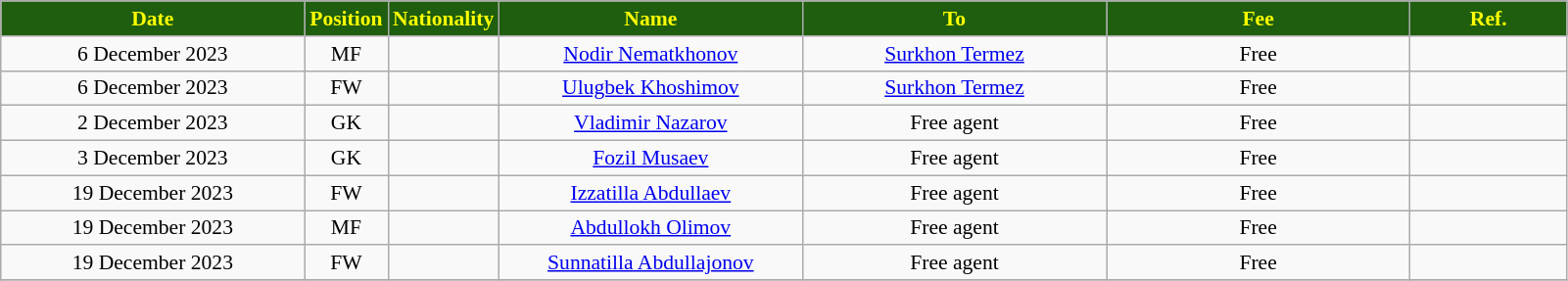<table class="wikitable" style="text-align:center; font-size:90%; ">
<tr>
<th style="background:#1e5e0e; color:yellow; width:200px;">Date</th>
<th style="background:#1e5e0e; color:yellow; width:50px;">Position</th>
<th style="background:#1e5e0e; color:yellow; width:50px;">Nationality</th>
<th style="background:#1e5e0e; color:yellow; width:200px;">Name</th>
<th style="background:#1e5e0e; color:yellow; width:200px;">To</th>
<th style="background:#1e5e0e; color:yellow; width:200px;">Fee</th>
<th style="background:#1e5e0e; color:yellow; width:100px;">Ref.</th>
</tr>
<tr>
<td>6 December 2023</td>
<td>MF</td>
<td></td>
<td><a href='#'>Nodir Nematkhonov</a></td>
<td><a href='#'>Surkhon Termez</a></td>
<td>Free</td>
<td></td>
</tr>
<tr>
<td>6 December 2023</td>
<td>FW</td>
<td></td>
<td><a href='#'>Ulugbek Khoshimov</a></td>
<td><a href='#'>Surkhon Termez</a></td>
<td>Free</td>
<td></td>
</tr>
<tr>
<td>2 December 2023</td>
<td>GK</td>
<td></td>
<td><a href='#'>Vladimir Nazarov</a></td>
<td>Free agent</td>
<td>Free</td>
<td></td>
</tr>
<tr>
<td>3 December 2023</td>
<td>GK</td>
<td></td>
<td><a href='#'>Fozil Musaev</a></td>
<td>Free agent</td>
<td>Free</td>
<td></td>
</tr>
<tr>
<td>19 December 2023</td>
<td>FW</td>
<td></td>
<td><a href='#'>Izzatilla Abdullaev</a></td>
<td>Free agent</td>
<td>Free</td>
<td></td>
</tr>
<tr>
<td>19 December 2023</td>
<td>MF</td>
<td></td>
<td><a href='#'>Abdullokh Olimov</a></td>
<td>Free agent</td>
<td>Free</td>
<td></td>
</tr>
<tr>
<td>19 December 2023</td>
<td>FW</td>
<td></td>
<td><a href='#'>Sunnatilla Abdullajonov</a></td>
<td>Free agent</td>
<td>Free</td>
<td></td>
</tr>
<tr>
</tr>
</table>
